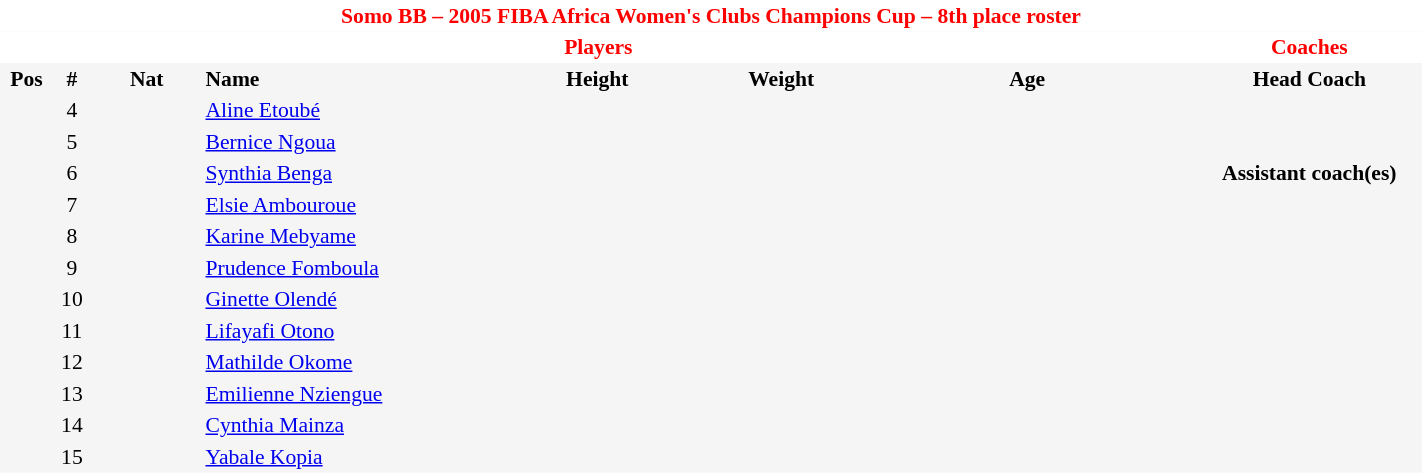<table border=0 cellpadding=2 cellspacing=0  |- bgcolor=#f5f5f5 style="text-align:center; font-size:90%;" width=75%>
<tr>
<td colspan="8" style="background: white; color: red"><strong>Somo BB – 2005 FIBA Africa Women's Clubs Champions Cup – 8th place roster</strong></td>
</tr>
<tr>
<td colspan="7" style="background: white; color: red"><strong>Players</strong></td>
<td style="background: white; color: red"><strong>Coaches</strong></td>
</tr>
<tr style="background=#f5f5f5; color: black">
<th width=5px>Pos</th>
<th width=5px>#</th>
<th width=50px>Nat</th>
<th width=135px align=left>Name</th>
<th width=100px>Height</th>
<th width=70px>Weight</th>
<th width=160px>Age</th>
<th width=105px>Head Coach</th>
</tr>
<tr>
<td></td>
<td>4</td>
<td></td>
<td align=left><a href='#'>Aline Etoubé</a></td>
<td></td>
<td></td>
<td><span></span></td>
<td> <a href='#'></a></td>
</tr>
<tr>
<td></td>
<td>5</td>
<td></td>
<td align=left><a href='#'>Bernice Ngoua</a></td>
<td></td>
<td></td>
<td><span></span></td>
</tr>
<tr>
<td></td>
<td>6</td>
<td></td>
<td align=left><a href='#'>Synthia Benga</a></td>
<td></td>
<td></td>
<td><span></span></td>
<td><strong>Assistant coach(es)</strong></td>
</tr>
<tr>
<td></td>
<td>7</td>
<td></td>
<td align=left><a href='#'>Elsie Ambouroue</a></td>
<td></td>
<td></td>
<td><span></span></td>
<td></td>
</tr>
<tr>
<td></td>
<td>8</td>
<td></td>
<td align=left><a href='#'>Karine Mebyame</a></td>
<td></td>
<td></td>
<td><span></span></td>
<td></td>
</tr>
<tr>
<td></td>
<td>9</td>
<td></td>
<td align=left><a href='#'>Prudence Fomboula</a></td>
<td></td>
<td></td>
<td><span></span></td>
</tr>
<tr>
<td></td>
<td>10</td>
<td></td>
<td align=left><a href='#'>Ginette Olendé</a></td>
<td></td>
<td></td>
<td><span></span></td>
</tr>
<tr>
<td></td>
<td>11</td>
<td></td>
<td align=left><a href='#'>Lifayafi Otono</a></td>
<td></td>
<td></td>
<td><span></span></td>
</tr>
<tr>
<td></td>
<td>12</td>
<td></td>
<td align=left><a href='#'>Mathilde Okome</a></td>
<td></td>
<td></td>
<td><span></span></td>
</tr>
<tr>
<td></td>
<td>13</td>
<td></td>
<td align=left><a href='#'>Emilienne Nziengue</a></td>
<td></td>
<td></td>
<td><span></span></td>
</tr>
<tr>
<td></td>
<td>14</td>
<td></td>
<td align=left><a href='#'>Cynthia Mainza</a></td>
<td></td>
<td></td>
<td><span></span></td>
</tr>
<tr>
<td></td>
<td>15</td>
<td></td>
<td align=left><a href='#'>Yabale Kopia</a></td>
<td></td>
<td></td>
<td><span></span></td>
</tr>
</table>
